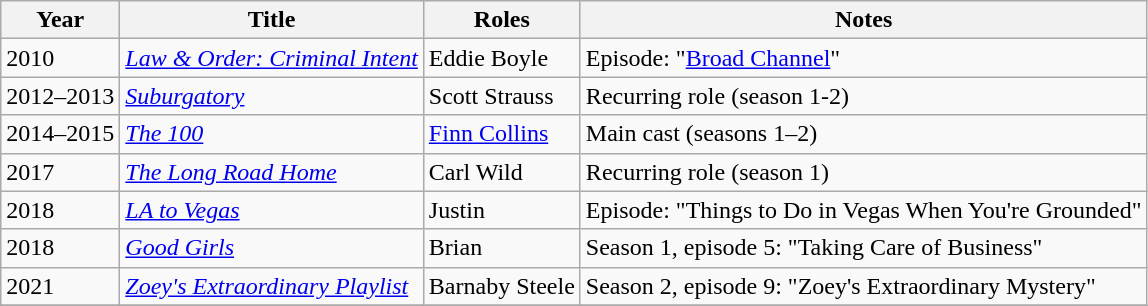<table class="wikitable sortable">
<tr>
<th>Year</th>
<th>Title</th>
<th>Roles</th>
<th class="unsortable">Notes</th>
</tr>
<tr>
<td>2010</td>
<td><em><a href='#'>Law & Order: Criminal Intent</a></em></td>
<td>Eddie Boyle</td>
<td>Episode: "<a href='#'>Broad Channel</a>"</td>
</tr>
<tr>
<td>2012–2013</td>
<td><em><a href='#'>Suburgatory</a></em></td>
<td>Scott Strauss</td>
<td>Recurring role (season 1-2)</td>
</tr>
<tr>
<td>2014–2015</td>
<td data-sort-value="Hundred, The"><em><a href='#'>The 100</a></em></td>
<td><a href='#'>Finn Collins</a></td>
<td>Main cast (seasons 1–2)</td>
</tr>
<tr>
<td>2017</td>
<td data-sort-value="Long Road Home, The"><em><a href='#'>The Long Road Home</a></em></td>
<td>Carl Wild</td>
<td>Recurring role (season 1)</td>
</tr>
<tr>
<td>2018</td>
<td><em><a href='#'>LA to Vegas</a></em></td>
<td>Justin</td>
<td>Episode: "Things to Do in Vegas When You're Grounded"</td>
</tr>
<tr>
<td>2018</td>
<td><em><a href='#'>Good Girls</a></em></td>
<td>Brian</td>
<td>Season 1, episode 5: "Taking Care of Business"</td>
</tr>
<tr>
<td>2021</td>
<td><em><a href='#'>Zoey's Extraordinary Playlist</a></em></td>
<td>Barnaby Steele</td>
<td>Season 2, episode 9: "Zoey's Extraordinary Mystery"</td>
</tr>
<tr>
</tr>
</table>
